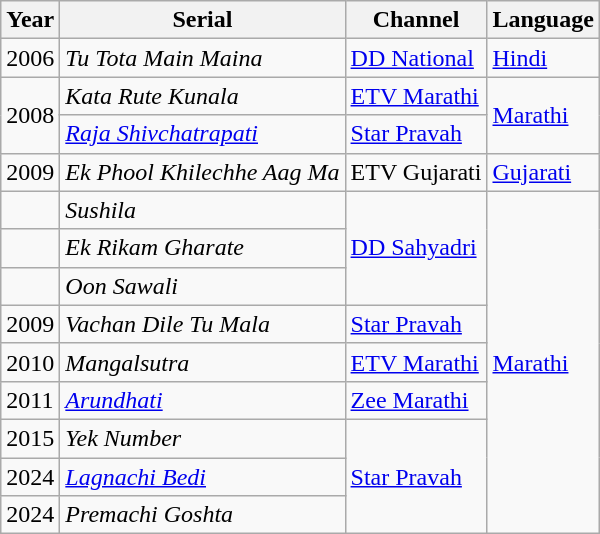<table class="wikitable">
<tr>
<th>Year</th>
<th>Serial</th>
<th>Channel</th>
<th>Language</th>
</tr>
<tr>
<td>2006</td>
<td><em>Tu Tota Main Maina</em></td>
<td><a href='#'>DD National</a></td>
<td><a href='#'>Hindi</a></td>
</tr>
<tr>
<td Rowspan ="2">2008</td>
<td><em>Kata Rute Kunala</em></td>
<td><a href='#'>ETV Marathi</a></td>
<td Rowspan="2"><a href='#'>Marathi</a></td>
</tr>
<tr>
<td><em><a href='#'>Raja Shivchatrapati</a></em></td>
<td><a href='#'>Star Pravah</a></td>
</tr>
<tr>
<td>2009</td>
<td><em>Ek Phool Khilechhe Aag Ma</em></td>
<td>ETV Gujarati</td>
<td><a href='#'>Gujarati</a></td>
</tr>
<tr>
<td></td>
<td><em>Sushila</em></td>
<td Rowspan="3"><a href='#'>DD Sahyadri</a></td>
<td Rowspan="9"><a href='#'>Marathi</a></td>
</tr>
<tr>
<td></td>
<td><em>Ek Rikam Gharate</em></td>
</tr>
<tr>
<td></td>
<td><em>Oon Sawali</em></td>
</tr>
<tr>
<td>2009</td>
<td><em>Vachan Dile Tu Mala</em></td>
<td><a href='#'>Star Pravah</a></td>
</tr>
<tr>
<td>2010</td>
<td><em>Mangalsutra</em></td>
<td><a href='#'>ETV Marathi</a></td>
</tr>
<tr>
<td>2011</td>
<td><em><a href='#'>Arundhati</a></em></td>
<td><a href='#'>Zee Marathi</a></td>
</tr>
<tr>
<td>2015</td>
<td><em>Yek Number</em></td>
<td Rowspan ="3"><a href='#'>Star Pravah</a></td>
</tr>
<tr>
<td>2024</td>
<td><em><a href='#'>Lagnachi Bedi</a></em></td>
</tr>
<tr>
<td>2024</td>
<td><em>Premachi Goshta</em></td>
</tr>
</table>
